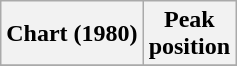<table class="wikitable sortable plainrowheaders" style="text-align:center">
<tr>
<th scope="col">Chart (1980)</th>
<th scope="col">Peak<br> position</th>
</tr>
<tr>
</tr>
</table>
